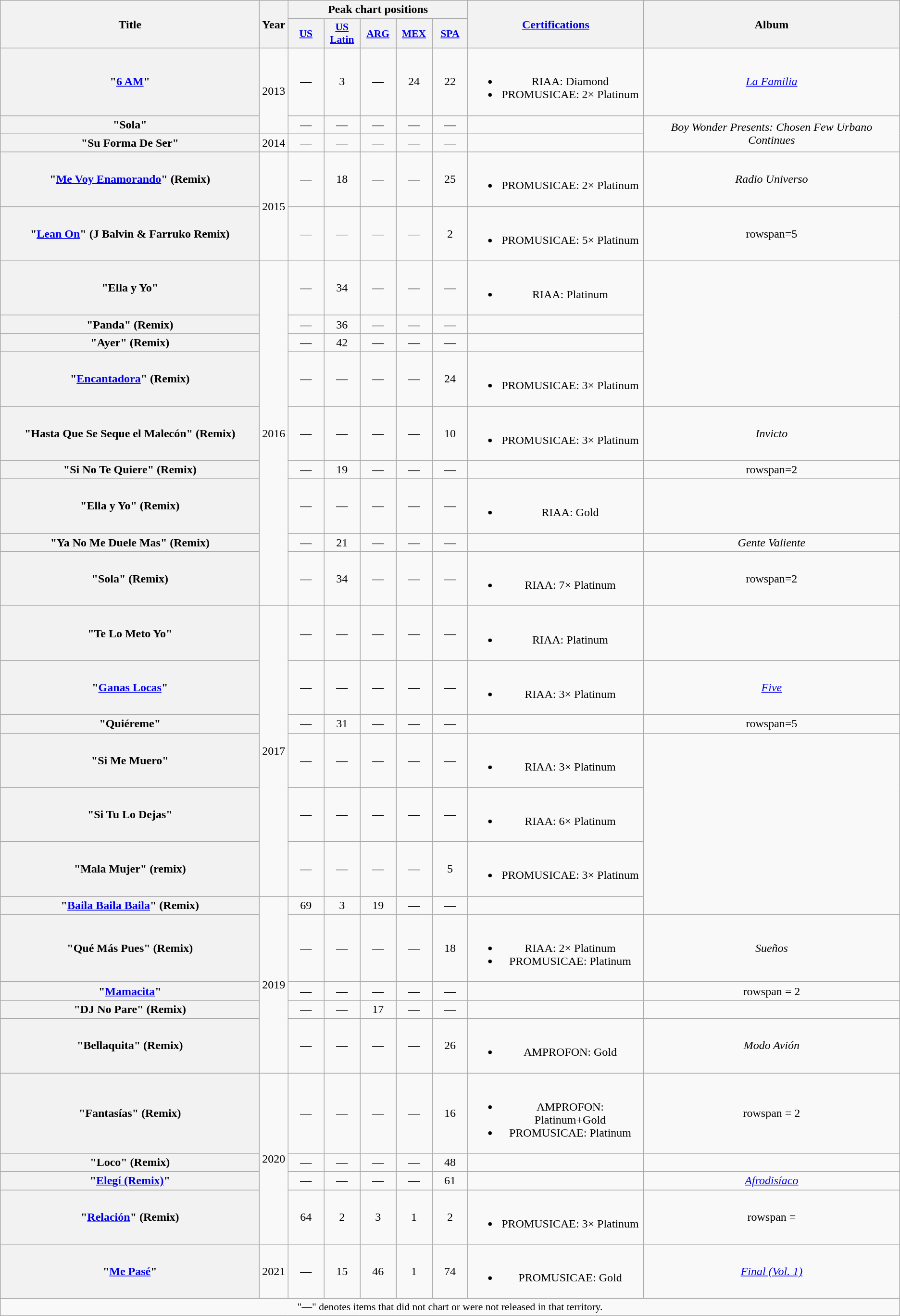<table class="wikitable plainrowheaders" style="text-align:center;" border="1">
<tr>
<th scope="col" rowspan=2 style="width:22em;">Title</th>
<th scope="col" rowspan=2>Year</th>
<th scope="col" colspan=5>Peak chart positions</th>
<th scope="col" rowspan=2><a href='#'>Certifications</a></th>
<th scope="col" rowspan=2>Album</th>
</tr>
<tr>
<th scope="col" style="width:3em;font-size:90%;"><a href='#'>US</a><br></th>
<th scope="col" style="width:3em;font-size:90%;"><a href='#'>US <br> Latin</a><br></th>
<th scope="col" style="width:3em;font-size:90%;"><a href='#'>ARG</a><br></th>
<th scope="col" style="width:3em;font-size:90%;"><a href='#'>MEX</a><br></th>
<th scope="col" style="width:3em;font-size:90%;"><a href='#'>SPA</a><br></th>
</tr>
<tr>
<th scope="row">"<a href='#'>6 AM</a>"<br></th>
<td rowspan=2>2013</td>
<td>—</td>
<td>3</td>
<td>—</td>
<td>24</td>
<td>22</td>
<td><br><ul><li>RIAA: Diamond </li><li>PROMUSICAE: 2× Platinum</li></ul></td>
<td><em><a href='#'>La Familia</a></em></td>
</tr>
<tr>
<th scope="row">"Sola"<br></th>
<td>—</td>
<td>—</td>
<td>—</td>
<td>—</td>
<td>—</td>
<td></td>
<td rowspan=2><em>Boy Wonder Presents: Chosen Few Urbano Continues</em></td>
</tr>
<tr>
<th scope="row">"Su Forma De Ser"<br></th>
<td>2014</td>
<td>—</td>
<td>—</td>
<td>—</td>
<td>—</td>
<td>—</td>
<td></td>
</tr>
<tr>
<th scope="row">"<a href='#'>Me Voy Enamorando</a>" (Remix)<br></th>
<td rowspan = 2>2015</td>
<td>—</td>
<td>18</td>
<td>—</td>
<td>—</td>
<td>25</td>
<td><br><ul><li>PROMUSICAE: 2× Platinum</li></ul></td>
<td><em>Radio Universo</em></td>
</tr>
<tr>
<th scope="row">"<a href='#'>Lean On</a>" (J Balvin & Farruko Remix)<br></th>
<td>—</td>
<td>—</td>
<td>—</td>
<td>—</td>
<td>2</td>
<td><br><ul><li>PROMUSICAE: 5× Platinum</li></ul></td>
<td>rowspan=5 </td>
</tr>
<tr>
<th scope="row">"Ella y Yo"<br></th>
<td rowspan = 9>2016</td>
<td>—</td>
<td>34</td>
<td>—</td>
<td>—</td>
<td>—</td>
<td><br><ul><li>RIAA: Platinum </li></ul></td>
</tr>
<tr>
<th scope="row">"Panda" (Remix)<br></th>
<td>—</td>
<td>36</td>
<td>—</td>
<td>—</td>
<td>—</td>
<td></td>
</tr>
<tr>
<th scope="row">"Ayer" (Remix)<br></th>
<td>—</td>
<td>42</td>
<td>—</td>
<td>—</td>
<td>—</td>
<td></td>
</tr>
<tr>
<th scope="row">"<a href='#'>Encantadora</a>" (Remix)<br></th>
<td>—</td>
<td>—</td>
<td>—</td>
<td>—</td>
<td>24</td>
<td><br><ul><li>PROMUSICAE: 3× Platinum</li></ul></td>
</tr>
<tr>
<th scope="row">"Hasta Que Se Seque el Malecón" (Remix)<br></th>
<td>—</td>
<td>—</td>
<td>—</td>
<td>—</td>
<td>10</td>
<td><br><ul><li>PROMUSICAE: 3× Platinum</li></ul></td>
<td><em>Invicto</em></td>
</tr>
<tr>
<th scope="row">"Si No Te Quiere" (Remix)<br></th>
<td>—</td>
<td>19</td>
<td>—</td>
<td>—</td>
<td>—</td>
<td></td>
<td>rowspan=2 </td>
</tr>
<tr>
<th scope="row">"Ella y Yo" (Remix)<br></th>
<td>—</td>
<td>—</td>
<td>—</td>
<td>—</td>
<td>—</td>
<td><br><ul><li>RIAA: Gold </li></ul></td>
</tr>
<tr>
<th scope="row">"Ya No Me Duele Mas" (Remix)<br></th>
<td>—</td>
<td>21</td>
<td>—</td>
<td>—</td>
<td>—</td>
<td></td>
<td><em>Gente Valiente</em></td>
</tr>
<tr>
<th scope="row">"Sola" (Remix)<br></th>
<td>—</td>
<td>34</td>
<td>—</td>
<td>—</td>
<td>—</td>
<td><br><ul><li>RIAA: 7× Platinum </li></ul></td>
<td>rowspan=2 </td>
</tr>
<tr>
<th scope="row">"Te Lo Meto Yo"<br></th>
<td rowspan=6>2017</td>
<td>—</td>
<td>—</td>
<td>—</td>
<td>—</td>
<td>—</td>
<td><br><ul><li>RIAA: Platinum </li></ul></td>
</tr>
<tr>
<th scope="row">"<a href='#'>Ganas Locas</a>"<br></th>
<td>—</td>
<td>—</td>
<td>—</td>
<td>—</td>
<td>—</td>
<td><br><ul><li>RIAA: 3× Platinum </li></ul></td>
<td><em><a href='#'>Five</a></em></td>
</tr>
<tr>
<th scope="row">"Quiéreme"<br></th>
<td>—</td>
<td>31</td>
<td>—</td>
<td>—</td>
<td>—</td>
<td></td>
<td>rowspan=5 </td>
</tr>
<tr>
<th scope="row">"Si Me Muero"<br></th>
<td>—</td>
<td>—</td>
<td>—</td>
<td>—</td>
<td>—</td>
<td><br><ul><li>RIAA: 3× Platinum </li></ul></td>
</tr>
<tr>
<th scope="row">"Si Tu Lo Dejas"<br></th>
<td>—</td>
<td>—</td>
<td>—</td>
<td>—</td>
<td>—</td>
<td><br><ul><li>RIAA: 6× Platinum </li></ul></td>
</tr>
<tr>
<th scope="row">"Mala Mujer" (remix)<br></th>
<td>—</td>
<td>—</td>
<td>—</td>
<td>—</td>
<td>5</td>
<td><br><ul><li>PROMUSICAE: 3× Platinum</li></ul></td>
</tr>
<tr>
<th scope="row">"<a href='#'>Baila Baila Baila</a>" (Remix)<br></th>
<td rowspan=5>2019</td>
<td>69</td>
<td>3</td>
<td>19</td>
<td>—</td>
<td>—</td>
<td></td>
</tr>
<tr>
<th scope="row">"Qué Más Pues" (Remix)<br></th>
<td>—</td>
<td>—</td>
<td>—</td>
<td>—</td>
<td>18<br></td>
<td><br><ul><li>RIAA: 2× Platinum </li><li>PROMUSICAE: Platinum</li></ul></td>
<td><em>Sueños</em></td>
</tr>
<tr>
<th scope="row">"<a href='#'>Mamacita</a>"<br></th>
<td>—</td>
<td>—</td>
<td>—</td>
<td>—</td>
<td>—</td>
<td></td>
<td>rowspan = 2 </td>
</tr>
<tr>
<th scope="row">"DJ No Pare" (Remix)<br></th>
<td>—</td>
<td>—</td>
<td>17</td>
<td>—</td>
<td>—</td>
<td></td>
</tr>
<tr>
<th scope="row">"Bellaquita" (Remix)<br></th>
<td>—</td>
<td>—</td>
<td>—</td>
<td>—</td>
<td>26</td>
<td><br><ul><li>AMPROFON: Gold</li></ul></td>
<td><em>Modo Avión</em></td>
</tr>
<tr>
<th scope="row">"Fantasías" (Remix)<br></th>
<td rowspan="4">2020</td>
<td>—</td>
<td>—</td>
<td>—</td>
<td>—</td>
<td>16</td>
<td><br><ul><li>AMPROFON: Platinum+Gold</li><li>PROMUSICAE: Platinum</li></ul></td>
<td>rowspan = 2 </td>
</tr>
<tr>
<th scope="row">"Loco" (Remix)<br></th>
<td>—</td>
<td>—</td>
<td>—</td>
<td>—</td>
<td>48</td>
<td></td>
</tr>
<tr>
<th scope="row">"<a href='#'>Elegí (Remix)</a>"<br></th>
<td>—</td>
<td>—</td>
<td>—</td>
<td>—</td>
<td>61</td>
<td></td>
<td><em><a href='#'>Afrodisíaco</a></em></td>
</tr>
<tr>
<th scope="row">"<a href='#'>Relación</a>" (Remix)<br></th>
<td>64</td>
<td>2</td>
<td>3</td>
<td>1</td>
<td>2</td>
<td><br><ul><li>PROMUSICAE: 3× Platinum</li></ul></td>
<td>rowspan = </td>
</tr>
<tr>
<th scope="row">"<a href='#'>Me Pasé</a>"<br></th>
<td>2021</td>
<td>—</td>
<td>15</td>
<td>46</td>
<td>1</td>
<td>74</td>
<td><br><ul><li>PROMUSICAE: Gold</li></ul></td>
<td><em><a href='#'>Final (Vol. 1)</a></em></td>
</tr>
<tr>
<td colspan="15" style="font-size:90%">"—" denotes items that did not chart or were not released in that territory.</td>
</tr>
</table>
